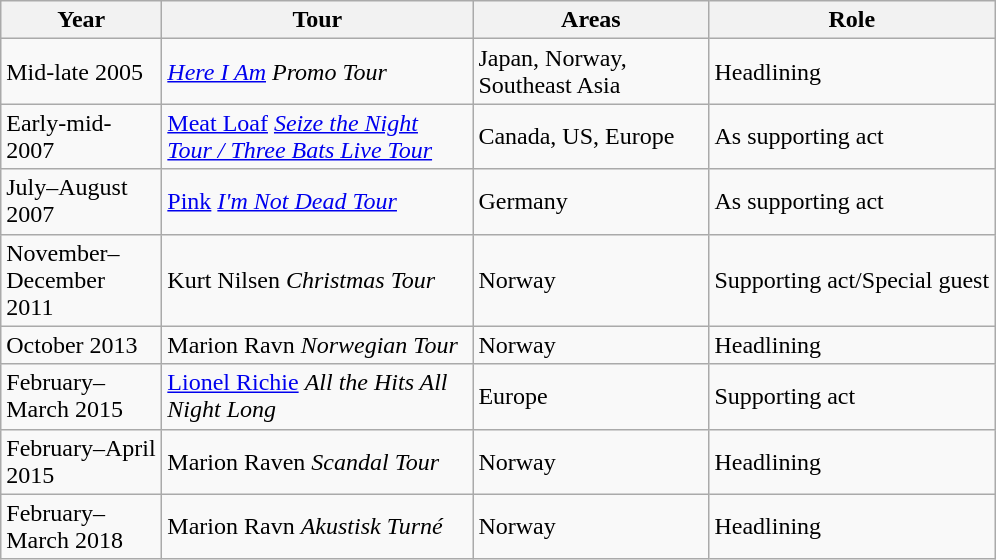<table class="wikitable">
<tr>
<th style="width:100px;">Year</th>
<th style="width:200px;">Tour</th>
<th style="width:150px;">Areas</th>
<th>Role</th>
</tr>
<tr>
<td>Mid-late 2005</td>
<td><em><a href='#'>Here I Am</a></em> <em>Promo Tour</em></td>
<td>Japan, Norway, Southeast Asia</td>
<td>Headlining</td>
</tr>
<tr>
<td>Early-mid-2007</td>
<td><a href='#'>Meat Loaf</a> <em><a href='#'>Seize the Night Tour / Three Bats Live Tour</a></em></td>
<td>Canada, US, Europe</td>
<td>As supporting act</td>
</tr>
<tr>
<td>July–August 2007</td>
<td><a href='#'>Pink</a> <em><a href='#'>I'm Not Dead Tour</a></em></td>
<td>Germany</td>
<td>As supporting act</td>
</tr>
<tr>
<td>November–December 2011</td>
<td>Kurt Nilsen <em>Christmas Tour</em></td>
<td>Norway</td>
<td>Supporting act/Special guest</td>
</tr>
<tr>
<td>October 2013</td>
<td>Marion Ravn <em>Norwegian Tour</em></td>
<td>Norway</td>
<td>Headlining</td>
</tr>
<tr>
<td>February–March 2015</td>
<td><a href='#'>Lionel Richie</a> <em>All the Hits All Night Long</em></td>
<td>Europe</td>
<td>Supporting act</td>
</tr>
<tr>
<td>February–April 2015</td>
<td>Marion Raven <em>Scandal Tour</em></td>
<td>Norway</td>
<td>Headlining</td>
</tr>
<tr>
<td>February–March 2018</td>
<td>Marion Ravn <em>Akustisk Turné</em></td>
<td>Norway</td>
<td>Headlining</td>
</tr>
</table>
